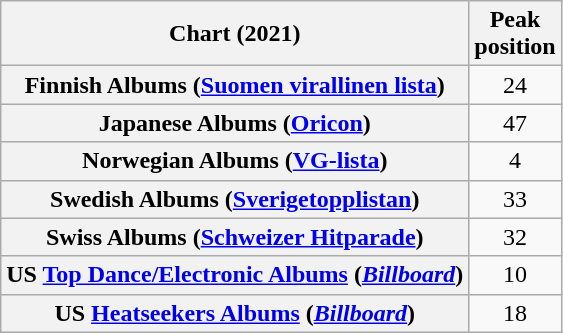<table class="wikitable sortable plainrowheaders" style="text-align:center">
<tr>
<th scope="col">Chart (2021)</th>
<th scope="col">Peak<br>position</th>
</tr>
<tr>
<th scope="row">Finnish Albums (<a href='#'>Suomen virallinen lista</a>)</th>
<td>24</td>
</tr>
<tr>
<th scope="row">Japanese Albums (<a href='#'>Oricon</a>)</th>
<td>47</td>
</tr>
<tr>
<th scope="row">Norwegian Albums (<a href='#'>VG-lista</a>)</th>
<td>4</td>
</tr>
<tr>
<th scope="row">Swedish Albums (<a href='#'>Sverigetopplistan</a>)</th>
<td>33</td>
</tr>
<tr>
<th scope="row">Swiss Albums (<a href='#'>Schweizer Hitparade</a>)</th>
<td>32</td>
</tr>
<tr>
<th scope="row">US <a href='#'>Top Dance/Electronic Albums</a> (<em><a href='#'>Billboard</a></em>)</th>
<td>10</td>
</tr>
<tr>
<th scope="row">US <a href='#'>Heatseekers Albums</a> (<em><a href='#'>Billboard</a></em>)</th>
<td>18</td>
</tr>
</table>
